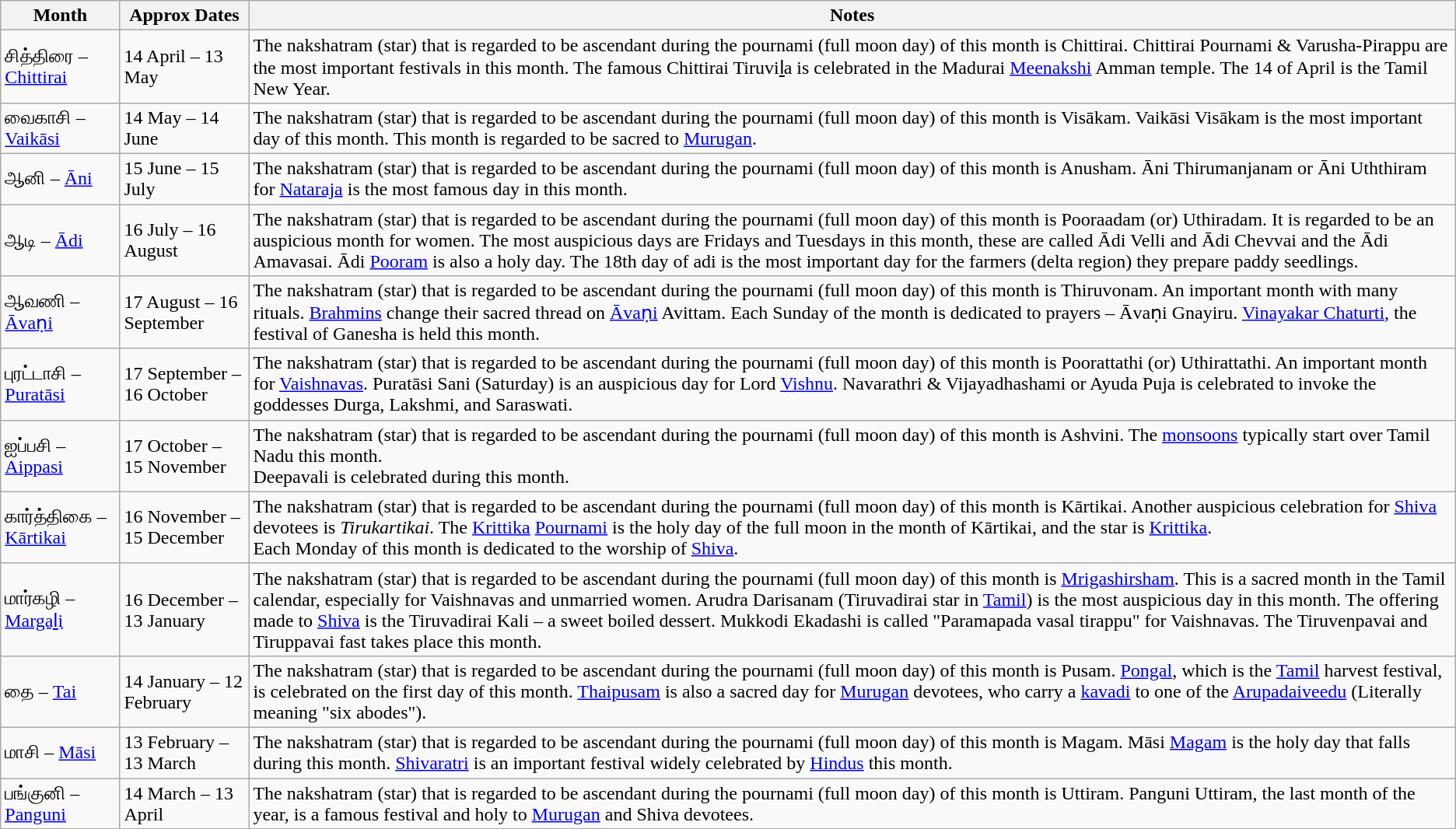<table class="wikitable">
<tr>
<th>Month</th>
<th>Approx Dates</th>
<th>Notes</th>
</tr>
<tr>
<td>சித்திரை – <a href='#'>Chittirai</a></td>
<td>14 April – 13 May</td>
<td>The nakshatram (star) that is regarded to be ascendant during the pournami (full moon day) of this month is Chittirai. Chittirai Pournami & Varusha-Pirappu are the most important festivals in this month. The famous Chittirai Tiruviḻa is celebrated in the Madurai <a href='#'>Meenakshi</a> Amman temple. The 14 of April is the Tamil New Year.</td>
</tr>
<tr>
<td>வைகாசி – <a href='#'>Vaikāsi</a></td>
<td>14 May – 14 June</td>
<td>The nakshatram (star) that is regarded to be ascendant during the pournami (full moon day) of this month is Visākam. Vaikāsi Visākam is the most important day of this month. This month is regarded to be sacred to <a href='#'>Murugan</a>.</td>
</tr>
<tr>
<td>ஆனி – <a href='#'>Āni</a></td>
<td>15 June – 15 July</td>
<td>The nakshatram (star) that is regarded to be ascendant during the pournami (full moon day) of this month is Anusham. Āni Thirumanjanam or Āni Uththiram for <a href='#'>Nataraja</a> is the most famous day in this month.</td>
</tr>
<tr>
<td>ஆடி – <a href='#'>Ādi</a></td>
<td>16 July – 16 August</td>
<td>The nakshatram (star) that is regarded to be ascendant during the pournami (full moon day) of this month is  Pooraadam (or) Uthiradam. It is regarded to be an auspicious month for women. The most auspicious days are Fridays and Tuesdays in this month, these are called Ādi Velli and Ādi Chevvai and the Ādi Amavasai. Ādi <a href='#'>Pooram</a> is also a holy day. The 18th day of adi is the most important day for the farmers (delta region) they prepare paddy seedlings.</td>
</tr>
<tr>
<td>ஆவணி – <a href='#'>Āvaṇi</a></td>
<td>17 August – 16 September</td>
<td>The nakshatram (star) that is regarded to be ascendant during the pournami (full moon day) of this month is Thiruvonam. An important month with many rituals. <a href='#'>Brahmins</a> change their sacred thread on <a href='#'>Āvaṇi</a> Avittam. Each Sunday of the month is dedicated to prayers – Āvaṇi Gnayiru. <a href='#'>Vinayakar Chaturti</a>, the festival of Ganesha is held this month.</td>
</tr>
<tr>
<td>புரட்டாசி – <a href='#'>Puratāsi</a></td>
<td>17 September – 16 October</td>
<td>The nakshatram (star) that is regarded to be ascendant during the pournami (full moon day) of this month is Poorattathi (or) Uthirattathi. An important month for <a href='#'>Vaishnavas</a>. Puratāsi Sani (Saturday) is an auspicious day for Lord <a href='#'>Vishnu</a>. Navarathri & Vijayadhashami or Ayuda Puja is celebrated to invoke the goddesses Durga, Lakshmi, and Saraswati.</td>
</tr>
<tr>
<td>ஐப்பசி – <a href='#'>Aippasi</a></td>
<td>17 October – 15 November</td>
<td>The nakshatram (star) that is regarded to be ascendant during the pournami (full moon day) of this month is Ashvini. The <a href='#'>monsoons</a> typically start over Tamil Nadu this month.<br>Deepavali is celebrated during this month.</td>
</tr>
<tr>
<td>கார்த்திகை – <a href='#'>Kārtikai</a></td>
<td>16 November – 15 December</td>
<td>The nakshatram (star) that is regarded to be ascendant during the pournami (full moon day) of this month is Kārtikai. Another auspicious celebration for <a href='#'>Shiva</a> devotees is <em>Tirukartikai</em>. The <a href='#'>Krittika</a> <a href='#'>Pournami</a> is the holy day of the full moon in the month of Kārtikai, and the star is <a href='#'>Krittika</a>.<br>Each Monday of this month is dedicated to the worship of <a href='#'>Shiva</a>.</td>
</tr>
<tr>
<td>மார்கழி – <a href='#'>Margaḻi</a></td>
<td>16 December – 13 January</td>
<td>The nakshatram (star) that is regarded to be ascendant during the pournami (full moon day) of this month is <a href='#'>Mrigashirsham</a>. This is a sacred month in the Tamil calendar, especially for Vaishnavas and unmarried women. Arudra Darisanam (Tiruvadirai star in <a href='#'>Tamil</a>) is the most auspicious day in this month. The offering made to <a href='#'>Shiva</a> is the Tiruvadirai Kali – a sweet boiled dessert. Mukkodi Ekadashi is called "Paramapada vasal tirappu" for Vaishnavas. The Tiruvenpavai and Tiruppavai fast takes place this month.</td>
</tr>
<tr>
<td>தை – <a href='#'>Tai</a></td>
<td>14 January – 12 February</td>
<td>The nakshatram (star) that is regarded to be ascendant during the pournami (full moon day) of this month is Pusam. <a href='#'>Pongal</a>, which is the <a href='#'>Tamil</a> harvest festival, is celebrated on the first day of this month. <a href='#'>Thaipusam</a> is also a sacred day for <a href='#'>Murugan</a> devotees, who carry a <a href='#'>kavadi</a> to one of the <a href='#'>Arupadaiveedu</a> (Literally meaning "six abodes").</td>
</tr>
<tr>
<td>மாசி – <a href='#'>Māsi</a></td>
<td>13 February – 13 March</td>
<td>The nakshatram (star) that is regarded to be ascendant during the pournami (full moon day) of this month is Magam. Māsi <a href='#'>Magam</a> is the holy day that falls during this month. <a href='#'>Shivaratri</a> is an important festival widely celebrated by <a href='#'>Hindus</a> this month.</td>
</tr>
<tr>
<td>பங்குனி – <a href='#'>Panguni</a></td>
<td>14 March – 13 April</td>
<td>The nakshatram (star) that is regarded to be ascendant during the pournami (full moon day) of this month is Uttiram. Panguni Uttiram, the last month of the year, is a famous festival and holy to <a href='#'>Murugan</a> and Shiva devotees.</td>
</tr>
<tr>
</tr>
</table>
